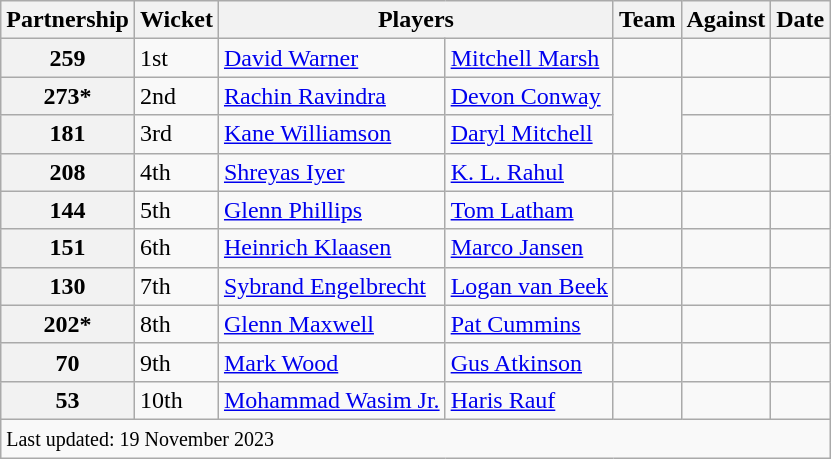<table class="wikitable sortable">
<tr>
<th>Partnership</th>
<th data-sort-type=number>Wicket</th>
<th colspan="2" class="unsortable">Players</th>
<th>Team</th>
<th>Against</th>
<th>Date</th>
</tr>
<tr>
<th>259</th>
<td>1st</td>
<td><a href='#'>David Warner</a></td>
<td><a href='#'>Mitchell Marsh</a></td>
<td></td>
<td></td>
<td></td>
</tr>
<tr>
<th>273*</th>
<td>2nd</td>
<td><a href='#'>Rachin Ravindra</a></td>
<td><a href='#'>Devon Conway</a></td>
<td rowspan=2></td>
<td></td>
<td></td>
</tr>
<tr>
<th>181</th>
<td>3rd</td>
<td><a href='#'>Kane Williamson</a></td>
<td><a href='#'>Daryl Mitchell</a></td>
<td></td>
<td></td>
</tr>
<tr>
<th>208</th>
<td>4th</td>
<td><a href='#'>Shreyas Iyer</a></td>
<td><a href='#'>K. L. Rahul</a></td>
<td></td>
<td></td>
<td></td>
</tr>
<tr>
<th>144</th>
<td>5th</td>
<td><a href='#'>Glenn Phillips</a></td>
<td><a href='#'>Tom Latham</a></td>
<td></td>
<td></td>
<td></td>
</tr>
<tr>
<th>151</th>
<td>6th</td>
<td><a href='#'>Heinrich Klaasen</a></td>
<td><a href='#'>Marco Jansen</a></td>
<td></td>
<td></td>
<td></td>
</tr>
<tr>
<th>130</th>
<td>7th</td>
<td><a href='#'>Sybrand Engelbrecht</a></td>
<td><a href='#'>Logan van Beek</a></td>
<td></td>
<td></td>
<td></td>
</tr>
<tr>
<th>202*</th>
<td>8th</td>
<td><a href='#'>Glenn Maxwell</a></td>
<td><a href='#'>Pat Cummins</a></td>
<td></td>
<td></td>
<td></td>
</tr>
<tr>
<th>70</th>
<td>9th</td>
<td><a href='#'>Mark Wood</a></td>
<td><a href='#'>Gus Atkinson</a></td>
<td></td>
<td></td>
<td></td>
</tr>
<tr>
<th>53</th>
<td>10th</td>
<td><a href='#'>Mohammad Wasim Jr.</a></td>
<td><a href='#'>Haris Rauf</a></td>
<td></td>
<td></td>
<td></td>
</tr>
<tr class="sortbottom">
<td colspan="7"><small>Last updated: 19 November 2023</small></td>
</tr>
</table>
